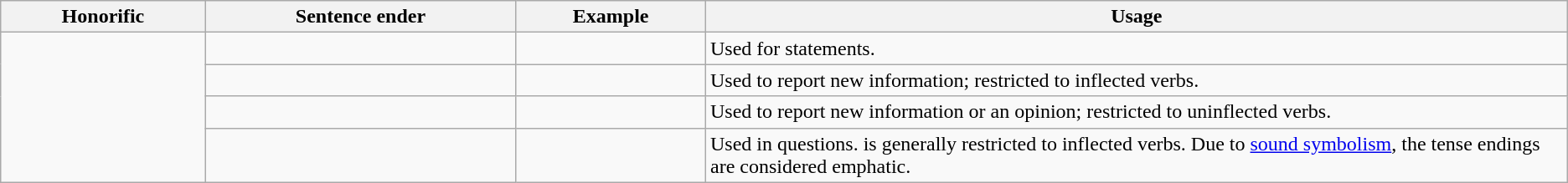<table class="wikitable">
<tr>
<th>Honorific</th>
<th>Sentence ender</th>
<th>Example</th>
<th width="55%">Usage</th>
</tr>
<tr>
<td rowspan="5"> </td>
<td> </td>
<td></td>
<td>Used for statements.</td>
</tr>
<tr>
<td> <br> </td>
<td></td>
<td>Used to report new information; restricted to inflected verbs.</td>
</tr>
<tr>
<td> </td>
<td></td>
<td>Used to report new information or an opinion; restricted to uninflected verbs.</td>
</tr>
<tr>
<td> <br> <br> </td>
<td></td>
<td>Used in questions.  is generally restricted to inflected verbs. Due to <a href='#'>sound symbolism</a>, the tense endings are considered emphatic.</td>
</tr>
</table>
